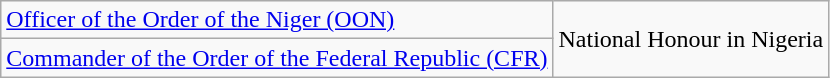<table class=wikitable>
<tr>
<td><a href='#'>Officer of the Order of the Niger (OON)</a> </td>
<td rowspan=2>National Honour in Nigeria</td>
</tr>
<tr>
<td><a href='#'>Commander of the Order of the Federal Republic (CFR)</a></td>
</tr>
</table>
